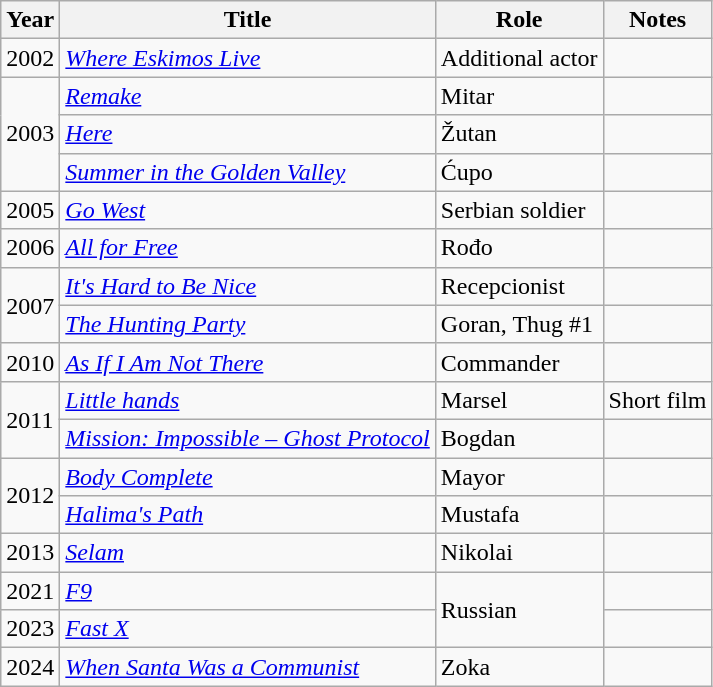<table class="wikitable sortable">
<tr>
<th>Year</th>
<th>Title</th>
<th>Role</th>
<th class="unsortable">Notes</th>
</tr>
<tr>
<td>2002</td>
<td><em><a href='#'>Where Eskimos Live</a></em></td>
<td>Additional actor</td>
<td></td>
</tr>
<tr>
<td rowspan=3>2003</td>
<td><em><a href='#'>Remake</a></em></td>
<td>Mitar</td>
<td></td>
</tr>
<tr>
<td><em><a href='#'>Here</a></em></td>
<td>Žutan</td>
<td></td>
</tr>
<tr>
<td><em><a href='#'>Summer in the Golden Valley</a></em></td>
<td>Ćupo</td>
<td></td>
</tr>
<tr>
<td>2005</td>
<td><em><a href='#'>Go West</a></em></td>
<td>Serbian soldier</td>
<td></td>
</tr>
<tr>
<td>2006</td>
<td><em><a href='#'>All for Free</a></em></td>
<td>Rođo</td>
<td></td>
</tr>
<tr>
<td rowspan=2>2007</td>
<td><em><a href='#'>It's Hard to Be Nice</a></em></td>
<td>Recepcionist</td>
<td></td>
</tr>
<tr>
<td><em><a href='#'>The Hunting Party</a></em></td>
<td>Goran, Thug #1</td>
<td></td>
</tr>
<tr>
<td>2010</td>
<td><em><a href='#'>As If I Am Not There</a></em></td>
<td>Commander</td>
<td></td>
</tr>
<tr>
<td rowspan=2>2011</td>
<td><em><a href='#'>Little hands</a></em></td>
<td>Marsel</td>
<td>Short film</td>
</tr>
<tr>
<td><em><a href='#'>Mission: Impossible – Ghost Protocol</a></em></td>
<td>Bogdan</td>
<td></td>
</tr>
<tr>
<td rowspan=2>2012</td>
<td><em><a href='#'>Body Complete</a></em></td>
<td>Mayor</td>
<td></td>
</tr>
<tr>
<td><em><a href='#'>Halima's Path</a></em></td>
<td>Mustafa</td>
<td></td>
</tr>
<tr>
<td>2013</td>
<td><em><a href='#'>Selam</a></em></td>
<td>Nikolai</td>
<td></td>
</tr>
<tr>
<td>2021</td>
<td><em><a href='#'>F9</a></em></td>
<td rowspan="2">Russian</td>
<td></td>
</tr>
<tr>
<td>2023</td>
<td><em><a href='#'>Fast X</a></em></td>
<td></td>
</tr>
<tr>
<td>2024</td>
<td><em><a href='#'>When Santa Was a Communist</a></em></td>
<td>Zoka</td>
<td></td>
</tr>
</table>
